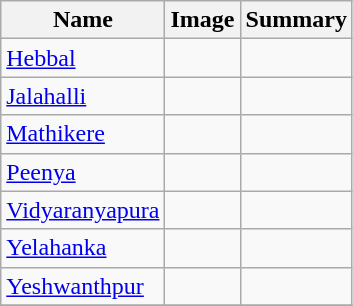<table class="wikitable sortable">
<tr>
<th style="background:light gray; color:black">Name</th>
<th class="unsortable" style="background:light gray; color:black">Image</th>
<th class="unsortable" style="background:light gray; color:black">Summary</th>
</tr>
<tr>
<td><a href='#'>Hebbal</a></td>
<td></td>
<td></td>
</tr>
<tr>
<td><a href='#'>Jalahalli</a></td>
<td></td>
<td></td>
</tr>
<tr>
<td><a href='#'>Mathikere</a></td>
<td></td>
<td></td>
</tr>
<tr>
<td><a href='#'>Peenya</a></td>
<td></td>
<td></td>
</tr>
<tr>
<td><a href='#'>Vidyaranyapura</a></td>
<td></td>
<td></td>
</tr>
<tr>
<td><a href='#'>Yelahanka</a></td>
<td></td>
<td></td>
</tr>
<tr>
<td><a href='#'>Yeshwanthpur</a></td>
<td></td>
<td></td>
</tr>
<tr>
</tr>
</table>
